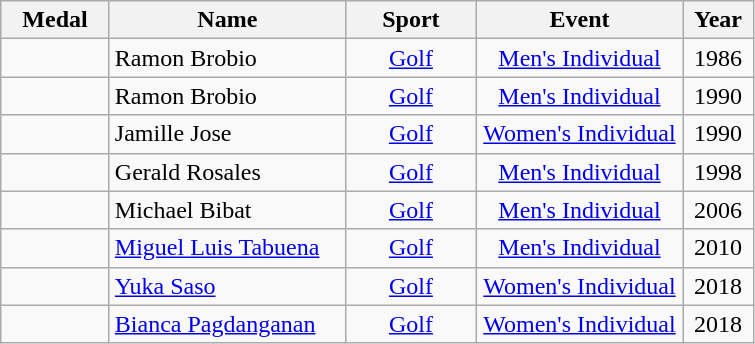<table class="wikitable"  style="font-size:100%;  text-align:center;">
<tr>
<th width="65">Medal</th>
<th width="150">Name</th>
<th width="80">Sport</th>
<th width="130">Event</th>
<th width="40">Year</th>
</tr>
<tr>
<td></td>
<td align=left>Ramon Brobio</td>
<td><a href='#'>Golf</a></td>
<td><a href='#'>Men's Individual</a></td>
<td>1986</td>
</tr>
<tr>
<td></td>
<td align=left>Ramon Brobio</td>
<td><a href='#'>Golf</a></td>
<td><a href='#'>Men's Individual</a></td>
<td>1990</td>
</tr>
<tr>
<td></td>
<td align=left>Jamille Jose</td>
<td><a href='#'>Golf</a></td>
<td><a href='#'>Women's Individual</a></td>
<td>1990</td>
</tr>
<tr>
<td></td>
<td align=left>Gerald Rosales</td>
<td><a href='#'>Golf</a></td>
<td><a href='#'>Men's Individual</a></td>
<td>1998</td>
</tr>
<tr>
<td></td>
<td align=left>Michael Bibat</td>
<td><a href='#'>Golf</a></td>
<td><a href='#'>Men's Individual</a></td>
<td>2006</td>
</tr>
<tr>
<td></td>
<td align=left><a href='#'>Miguel Luis Tabuena</a></td>
<td><a href='#'>Golf</a></td>
<td><a href='#'>Men's Individual</a></td>
<td>2010</td>
</tr>
<tr>
<td></td>
<td align=left><a href='#'>Yuka Saso</a></td>
<td><a href='#'>Golf</a></td>
<td><a href='#'>Women's Individual</a></td>
<td>2018</td>
</tr>
<tr>
<td></td>
<td align=left><a href='#'>Bianca Pagdanganan</a></td>
<td><a href='#'>Golf</a></td>
<td><a href='#'>Women's Individual</a></td>
<td>2018</td>
</tr>
</table>
